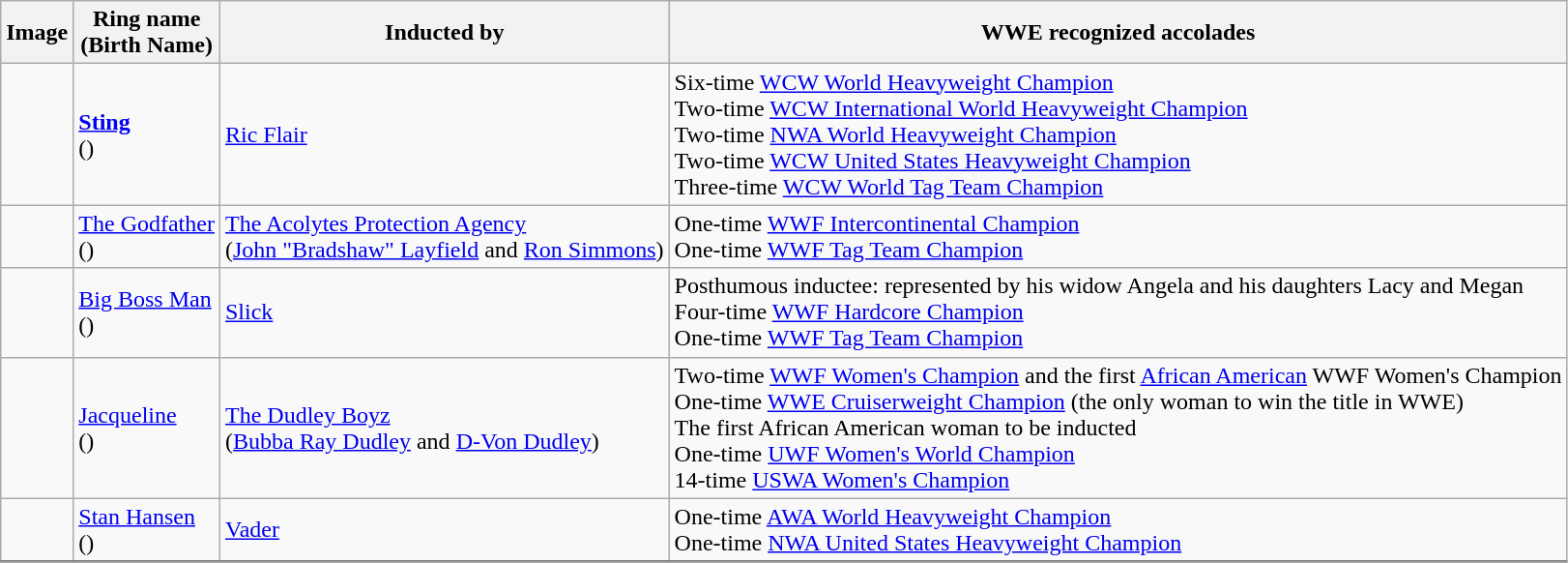<table class="wikitable">
<tr>
<th class="unsortable">Image</th>
<th>Ring name<br>(Birth Name)</th>
<th>Inducted by</th>
<th class="unsortable">WWE recognized accolades</th>
</tr>
<tr>
<td></td>
<td><strong><a href='#'>Sting</a></strong><br>()</td>
<td><a href='#'>Ric Flair</a></td>
<td>Six-time <a href='#'>WCW World Heavyweight Champion</a><br>Two-time <a href='#'>WCW International World Heavyweight Champion</a><br>Two-time <a href='#'>NWA World Heavyweight Champion</a><br>Two-time <a href='#'>WCW United States Heavyweight Champion</a><br>Three-time <a href='#'>WCW World Tag Team Champion</a></td>
</tr>
<tr>
<td></td>
<td><a href='#'>The Godfather</a><br>()</td>
<td><a href='#'>The Acolytes Protection Agency</a><br>(<a href='#'>John "Bradshaw" Layfield</a> and <a href='#'>Ron Simmons</a>)</td>
<td>One-time <a href='#'>WWF Intercontinental Champion</a><br>One-time <a href='#'>WWF Tag Team Champion</a></td>
</tr>
<tr>
<td></td>
<td><a href='#'>Big Boss Man</a><br>()</td>
<td><a href='#'>Slick</a></td>
<td>Posthumous inductee: represented by his widow Angela and his daughters Lacy and Megan<br>Four-time <a href='#'>WWF Hardcore Champion</a><br>One-time <a href='#'>WWF Tag Team Champion</a></td>
</tr>
<tr>
<td></td>
<td><a href='#'>Jacqueline</a><br>()</td>
<td><a href='#'>The Dudley Boyz</a><br>(<a href='#'>Bubba Ray Dudley</a> and <a href='#'>D-Von Dudley</a>)</td>
<td>Two-time <a href='#'>WWF Women's Champion</a> and the first <a href='#'>African American</a> WWF Women's Champion<br>One-time <a href='#'>WWE Cruiserweight Champion</a> (the only woman to win the title in WWE)<br>The first African American woman to be inducted<br>One-time <a href='#'>UWF Women's World Champion</a><br>14-time <a href='#'>USWA Women's Champion</a></td>
</tr>
<tr>
<td></td>
<td><a href='#'>Stan Hansen</a><br>()</td>
<td><a href='#'>Vader</a></td>
<td>One-time <a href='#'>AWA World Heavyweight Champion</a><br>One-time <a href='#'>NWA United States Heavyweight Champion</a></td>
</tr>
<tr style="border-top:2px solid gray;">
</tr>
</table>
